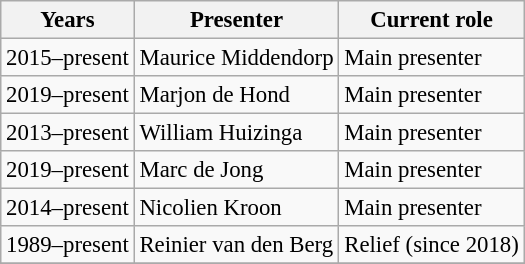<table class="wikitable" style="font-size:95%;">
<tr>
<th>Years</th>
<th>Presenter</th>
<th>Current role</th>
</tr>
<tr>
<td>2015–present</td>
<td>Maurice Middendorp</td>
<td>Main presenter</td>
</tr>
<tr>
<td>2019–present</td>
<td>Marjon de Hond</td>
<td>Main presenter</td>
</tr>
<tr>
<td>2013–present</td>
<td>William Huizinga</td>
<td>Main presenter</td>
</tr>
<tr>
<td>2019–present</td>
<td>Marc de Jong</td>
<td>Main presenter</td>
</tr>
<tr>
<td>2014–present</td>
<td>Nicolien Kroon</td>
<td>Main presenter</td>
</tr>
<tr>
<td>1989–present</td>
<td>Reinier van den Berg</td>
<td rowspan="1">Relief (since 2018)</td>
</tr>
<tr>
</tr>
</table>
